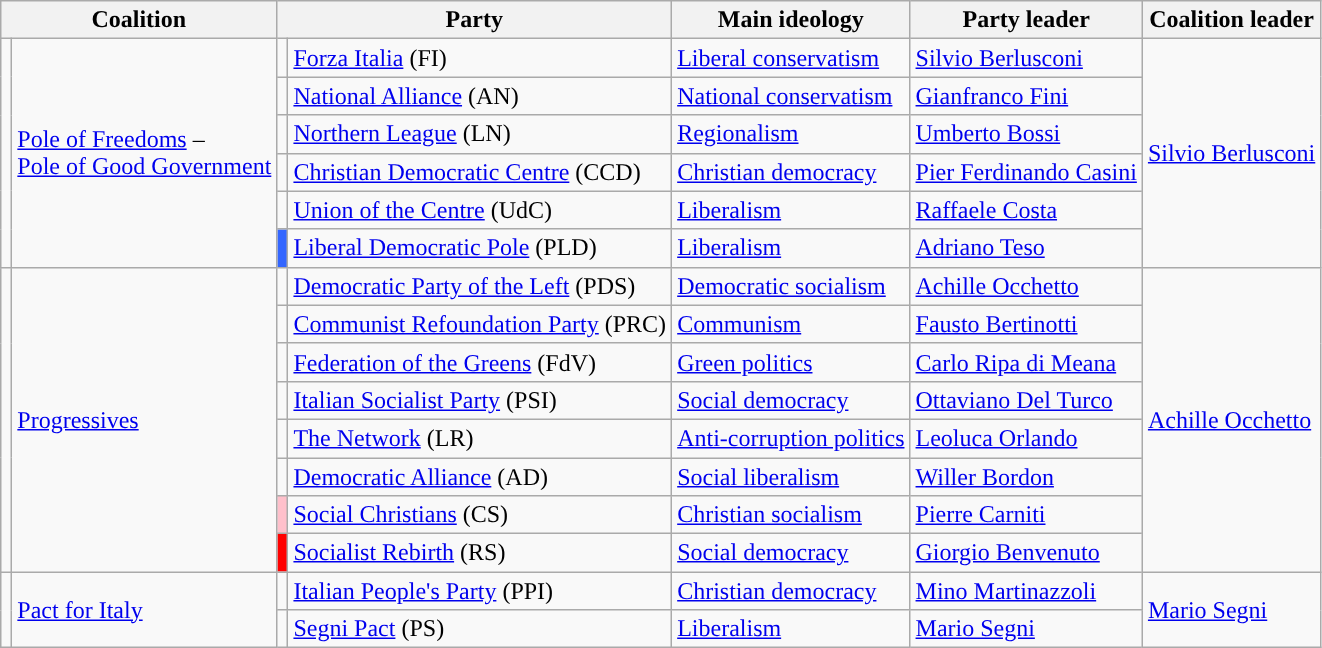<table class=wikitable style="text-align:left">
<tr>
<th colspan="2">Coalition</th>
<th colspan="2">Party</th>
<th>Main ideology</th>
<th>Party leader</th>
<th>Coalition leader</th>
</tr>
<tr>
<td rowspan="6" style="background-color:"></td>
<td rowspan="6"><a href='#'>Pole of Freedoms</a> –<br><a href='#'>Pole of Good Government</a></td>
<td style="background-color:"></td>
<td><a href='#'>Forza Italia</a> (FI)</td>
<td><a href='#'>Liberal conservatism</a></td>
<td><a href='#'>Silvio Berlusconi</a></td>
<td rowspan="6"><a href='#'>Silvio Berlusconi</a></td>
</tr>
<tr>
<td style="background-color:"></td>
<td><a href='#'>National Alliance</a> (AN)</td>
<td><a href='#'>National conservatism</a></td>
<td><a href='#'>Gianfranco Fini</a></td>
</tr>
<tr>
<td style="background:"></td>
<td><a href='#'>Northern League</a> (LN)</td>
<td><a href='#'>Regionalism</a></td>
<td><a href='#'>Umberto Bossi</a></td>
</tr>
<tr>
<td style="background-color:"></td>
<td><a href='#'>Christian Democratic Centre</a> (CCD)</td>
<td><a href='#'>Christian democracy</a></td>
<td><a href='#'>Pier Ferdinando Casini</a></td>
</tr>
<tr>
<td style="background-color:"></td>
<td><a href='#'>Union of the Centre</a> (UdC)</td>
<td><a href='#'>Liberalism</a></td>
<td><a href='#'>Raffaele Costa</a></td>
</tr>
<tr>
<td style="background-color:#3366FF"></td>
<td><a href='#'>Liberal Democratic Pole</a> (PLD)</td>
<td><a href='#'>Liberalism</a></td>
<td><a href='#'>Adriano Teso</a></td>
</tr>
<tr>
<td rowspan="8" style="background-color:"></td>
<td rowspan=8"><a href='#'>Progressives</a></td>
<td style="background-color:"></td>
<td><a href='#'>Democratic Party of the Left</a> (PDS)</td>
<td><a href='#'>Democratic socialism</a></td>
<td><a href='#'>Achille Occhetto</a></td>
<td rowspan=8"><a href='#'>Achille Occhetto</a></td>
</tr>
<tr>
<td style="background:"></td>
<td><a href='#'>Communist Refoundation Party</a> (PRC)</td>
<td><a href='#'>Communism</a></td>
<td><a href='#'>Fausto Bertinotti</a></td>
</tr>
<tr>
<td style="background-color:"></td>
<td><a href='#'>Federation of the Greens</a> (FdV)</td>
<td><a href='#'>Green politics</a></td>
<td><a href='#'>Carlo Ripa di Meana</a></td>
</tr>
<tr>
<td style="background-color:"></td>
<td><a href='#'>Italian Socialist Party</a> (PSI)</td>
<td><a href='#'>Social democracy</a></td>
<td><a href='#'>Ottaviano Del Turco</a></td>
</tr>
<tr>
<td style="background-color:"></td>
<td><a href='#'>The Network</a> (LR)</td>
<td><a href='#'>Anti-corruption politics</a></td>
<td><a href='#'>Leoluca Orlando</a></td>
</tr>
<tr>
<td style="background-color:"></td>
<td><a href='#'>Democratic Alliance</a> (AD)</td>
<td><a href='#'>Social liberalism</a></td>
<td><a href='#'>Willer Bordon</a></td>
</tr>
<tr>
<td style="background-color:pink"></td>
<td><a href='#'>Social Christians</a> (CS)</td>
<td><a href='#'>Christian socialism</a></td>
<td><a href='#'>Pierre Carniti</a></td>
</tr>
<tr>
<td style="background-color:red"></td>
<td><a href='#'>Socialist Rebirth</a> (RS)</td>
<td><a href='#'>Social democracy</a></td>
<td><a href='#'>Giorgio Benvenuto</a></td>
</tr>
<tr>
<td rowspan="2" style="background-color:"></td>
<td rowspan=2"><a href='#'>Pact for Italy</a></td>
<td style="background-color:"></td>
<td><a href='#'>Italian People's Party</a> (PPI)</td>
<td><a href='#'>Christian democracy</a></td>
<td><a href='#'>Mino Martinazzoli</a></td>
<td rowspan=2"><a href='#'>Mario Segni</a></td>
</tr>
<tr>
<td style="background-color:"></td>
<td><a href='#'>Segni Pact</a> (PS)</td>
<td><a href='#'>Liberalism</a></td>
<td><a href='#'>Mario Segni</a></td>
</tr>
</table>
